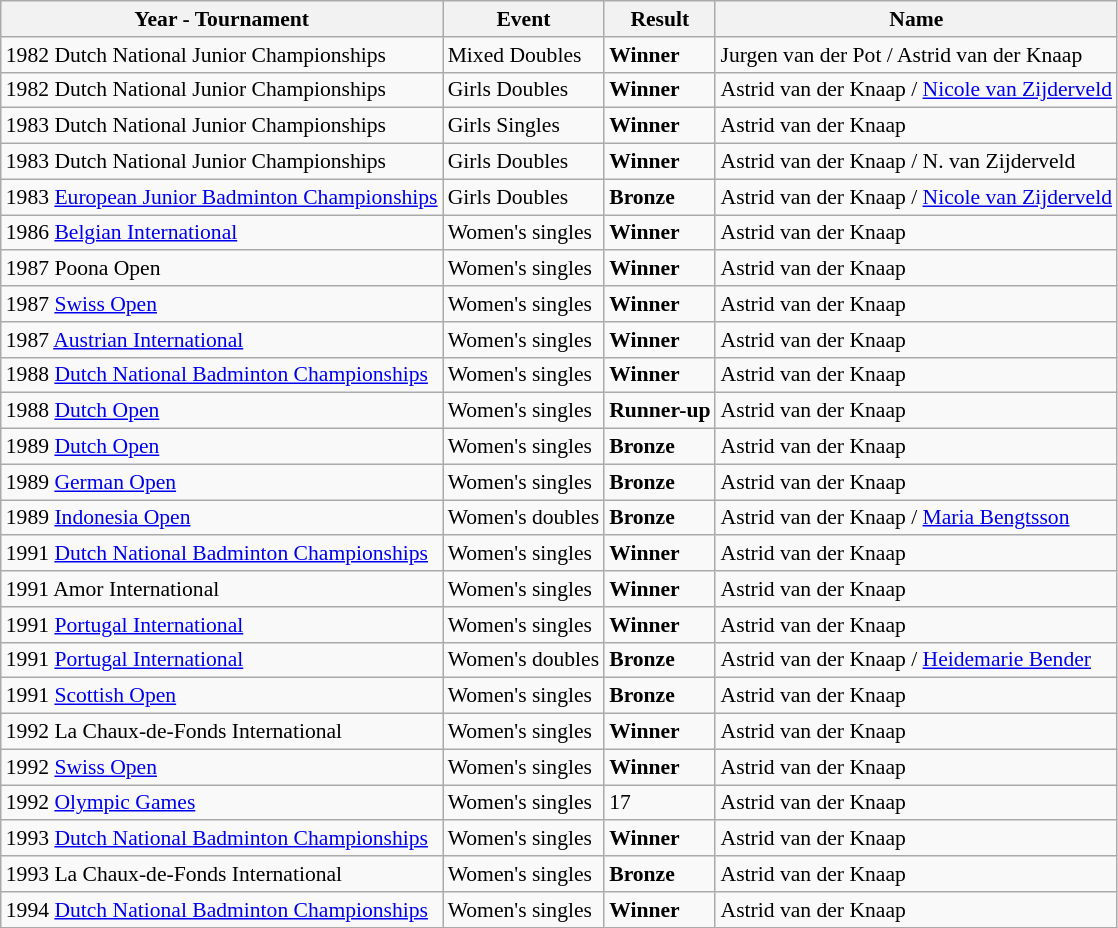<table class=wikitable style=font-size:90%;>
<tr>
<th>Year - Tournament</th>
<th>Event</th>
<th>Result</th>
<th>Name</th>
</tr>
<tr>
<td>1982 Dutch National Junior Championships</td>
<td>Mixed Doubles</td>
<td> <strong>Winner</strong></td>
<td>Jurgen van der Pot / Astrid van der Knaap</td>
</tr>
<tr>
<td>1982 Dutch National Junior Championships</td>
<td>Girls Doubles</td>
<td> <strong>Winner</strong></td>
<td>Astrid van der Knaap / <a href='#'>Nicole van Zijderveld</a></td>
</tr>
<tr>
<td>1983 Dutch National Junior Championships</td>
<td>Girls Singles</td>
<td> <strong>Winner</strong></td>
<td>Astrid van der Knaap</td>
</tr>
<tr>
<td>1983 Dutch National Junior Championships</td>
<td>Girls Doubles</td>
<td> <strong>Winner</strong></td>
<td>Astrid van der Knaap / N. van Zijderveld</td>
</tr>
<tr>
<td>1983 <a href='#'>European Junior Badminton Championships</a></td>
<td>Girls Doubles</td>
<td> <strong>Bronze</strong></td>
<td>Astrid van der Knaap / <a href='#'>Nicole van Zijderveld</a> </td>
</tr>
<tr>
<td>1986 <a href='#'>Belgian International</a></td>
<td>Women's singles</td>
<td> <strong>Winner</strong></td>
<td>Astrid van der Knaap</td>
</tr>
<tr>
<td>1987 Poona Open</td>
<td>Women's singles</td>
<td> <strong>Winner</strong></td>
<td>Astrid van der Knaap</td>
</tr>
<tr>
<td>1987 <a href='#'>Swiss Open</a></td>
<td>Women's singles</td>
<td> <strong>Winner</strong></td>
<td>Astrid van der Knaap</td>
</tr>
<tr>
<td>1987 <a href='#'>Austrian International</a></td>
<td>Women's singles</td>
<td> <strong>Winner</strong></td>
<td>Astrid van der Knaap</td>
</tr>
<tr>
<td>1988 <a href='#'>Dutch National Badminton Championships</a></td>
<td>Women's singles</td>
<td> <strong>Winner</strong></td>
<td>Astrid van der Knaap</td>
</tr>
<tr>
<td>1988 <a href='#'>Dutch Open</a></td>
<td>Women's singles</td>
<td> <strong>Runner-up</strong></td>
<td>Astrid van der Knaap</td>
</tr>
<tr>
<td>1989 <a href='#'>Dutch Open</a></td>
<td>Women's singles</td>
<td> <strong>Bronze</strong></td>
<td>Astrid van der Knaap</td>
</tr>
<tr>
<td>1989 <a href='#'>German Open</a></td>
<td>Women's singles</td>
<td> <strong>Bronze</strong></td>
<td>Astrid van der Knaap</td>
</tr>
<tr>
<td>1989 <a href='#'>Indonesia Open</a></td>
<td>Women's doubles</td>
<td> <strong>Bronze</strong></td>
<td>Astrid van der Knaap  / <a href='#'>Maria Bengtsson</a> </td>
</tr>
<tr>
<td>1991 <a href='#'>Dutch National Badminton Championships</a></td>
<td>Women's singles</td>
<td> <strong>Winner</strong></td>
<td>Astrid van der Knaap</td>
</tr>
<tr>
<td>1991 Amor International</td>
<td>Women's singles</td>
<td> <strong>Winner</strong></td>
<td>Astrid van der Knaap</td>
</tr>
<tr>
<td>1991 <a href='#'>Portugal International</a></td>
<td>Women's singles</td>
<td> <strong>Winner</strong></td>
<td>Astrid van der Knaap</td>
</tr>
<tr>
<td>1991 <a href='#'>Portugal International</a></td>
<td>Women's doubles</td>
<td> <strong>Bronze</strong></td>
<td>Astrid van der Knaap  / <a href='#'>Heidemarie Bender</a> </td>
</tr>
<tr>
<td>1991 <a href='#'>Scottish Open</a></td>
<td>Women's singles</td>
<td> <strong>Bronze</strong></td>
<td>Astrid van der Knaap</td>
</tr>
<tr>
<td>1992 La Chaux-de-Fonds International</td>
<td>Women's singles</td>
<td> <strong>Winner</strong></td>
<td>Astrid van der Knaap</td>
</tr>
<tr>
<td>1992 <a href='#'>Swiss Open</a></td>
<td>Women's singles</td>
<td> <strong>Winner</strong></td>
<td>Astrid van der Knaap</td>
</tr>
<tr>
<td>1992 <a href='#'>Olympic Games</a></td>
<td>Women's singles</td>
<td>17</td>
<td>Astrid van der Knaap</td>
</tr>
<tr>
<td>1993 <a href='#'>Dutch National Badminton Championships</a></td>
<td>Women's singles</td>
<td> <strong>Winner</strong></td>
<td>Astrid van der Knaap</td>
</tr>
<tr>
<td>1993 La Chaux-de-Fonds International</td>
<td>Women's singles</td>
<td> <strong>Bronze</strong></td>
<td>Astrid van der Knaap</td>
</tr>
<tr>
<td>1994 <a href='#'>Dutch National Badminton Championships</a></td>
<td>Women's singles</td>
<td> <strong>Winner</strong></td>
<td>Astrid van der Knaap</td>
</tr>
</table>
